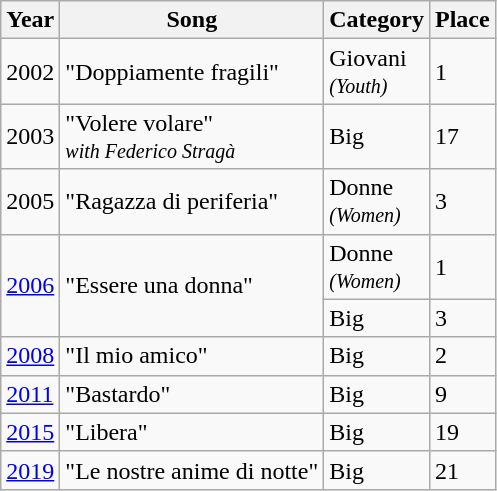<table class="wikitable">
<tr>
<th>Year</th>
<th>Song</th>
<th>Category</th>
<th>Place</th>
</tr>
<tr>
<td>2002</td>
<td>"Doppiamente fragili"</td>
<td>Giovani<br><small><em>(Youth)</em></small></td>
<td>1</td>
</tr>
<tr>
<td>2003</td>
<td>"Volere volare"<br><small><em>with Federico Stragà</em></small></td>
<td>Big</td>
<td>17</td>
</tr>
<tr>
<td>2005</td>
<td>"Ragazza di periferia"</td>
<td>Donne<br><small><em>(Women)</em></small></td>
<td>3</td>
</tr>
<tr>
<td rowspan="2"><a href='#'>2006</a></td>
<td rowspan="2">"Essere una donna"</td>
<td>Donne<br><small><em>(Women)</em></small></td>
<td>1</td>
</tr>
<tr>
<td>Big</td>
<td>3</td>
</tr>
<tr>
<td><a href='#'>2008</a></td>
<td>"Il mio amico"</td>
<td>Big</td>
<td>2</td>
</tr>
<tr>
<td><a href='#'>2011</a></td>
<td>"Bastardo"</td>
<td>Big</td>
<td>9</td>
</tr>
<tr>
<td><a href='#'>2015</a></td>
<td>"Libera"</td>
<td>Big</td>
<td>19</td>
</tr>
<tr>
<td><a href='#'>2019</a></td>
<td>"Le nostre anime di notte"</td>
<td>Big</td>
<td>21</td>
</tr>
</table>
